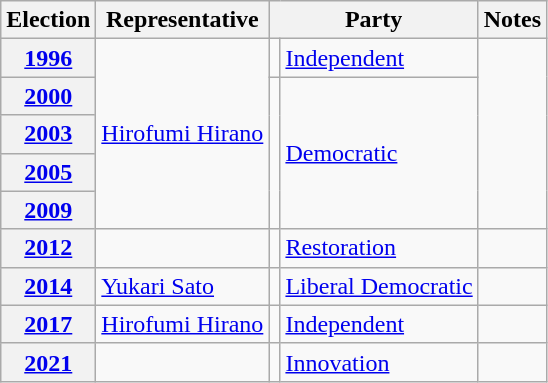<table class=wikitable>
<tr valign=bottom>
<th>Election</th>
<th>Representative</th>
<th colspan="2">Party</th>
<th>Notes</th>
</tr>
<tr>
<th><a href='#'>1996</a></th>
<td rowspan="5"><a href='#'>Hirofumi Hirano</a></td>
<td bgcolor=></td>
<td><a href='#'>Independent</a></td>
<td rowspan="5"></td>
</tr>
<tr>
<th><a href='#'>2000</a></th>
<td rowspan="4" bgcolor=></td>
<td rowspan="4"><a href='#'>Democratic</a></td>
</tr>
<tr>
<th><a href='#'>2003</a></th>
</tr>
<tr>
<th><a href='#'>2005</a></th>
</tr>
<tr>
<th><a href='#'>2009</a></th>
</tr>
<tr>
<th><a href='#'>2012</a></th>
<td></td>
<td bgcolor=></td>
<td><a href='#'>Restoration</a></td>
<td></td>
</tr>
<tr>
<th><a href='#'>2014</a></th>
<td><a href='#'>Yukari Sato</a></td>
<td bgcolor=></td>
<td><a href='#'> Liberal Democratic</a></td>
<td></td>
</tr>
<tr>
<th><a href='#'>2017</a></th>
<td><a href='#'>Hirofumi Hirano</a></td>
<td bgcolor=></td>
<td><a href='#'>Independent</a></td>
<td></td>
</tr>
<tr>
<th><a href='#'>2021</a></th>
<td></td>
<td bgcolor=></td>
<td><a href='#'>Innovation</a></td>
<td></td>
</tr>
</table>
